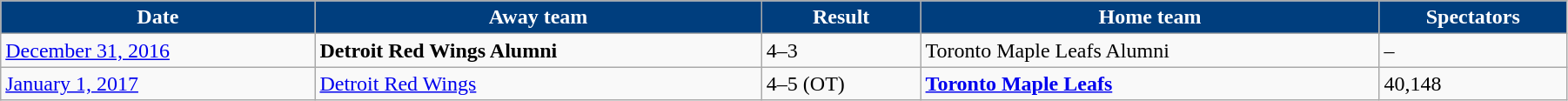<table class="wikitable" style="text-align:left; width:95%;" style="text-align:center">
<tr>
<th style="color:#FFFFFF; text-align:center; background:#003E7E;">Date</th>
<th style="color:#FFFFFF; text-align:center; background:#003E7E;">Away team</th>
<th style="color:#FFFFFF; text-align:center; background:#003E7E;">Result</th>
<th style="color:#FFFFFF; text-align:center; background:#003E7E;">Home team</th>
<th style="color:#FFFFFF; text-align:center; background:#003E7E;">Spectators</th>
</tr>
<tr>
<td><a href='#'>December 31, 2016</a></td>
<td> <strong>Detroit Red Wings Alumni</strong></td>
<td>4–3</td>
<td> Toronto Maple Leafs Alumni</td>
<td>–</td>
</tr>
<tr>
<td><a href='#'>January 1, 2017</a></td>
<td> <a href='#'>Detroit Red Wings</a></td>
<td>4–5 (OT)</td>
<td> <strong><a href='#'>Toronto Maple Leafs</a></strong></td>
<td>40,148</td>
</tr>
</table>
